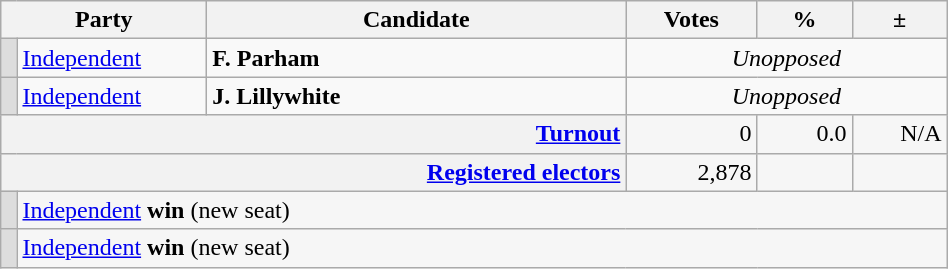<table class=wikitable>
<tr>
<th scope="col" colspan="2" style="width: 130px">Party</th>
<th scope="col" style="width: 17em">Candidate</th>
<th scope="col" style="width: 5em">Votes</th>
<th scope="col" style="width: 3.5em">%</th>
<th scope="col" style="width: 3.5em">±</th>
</tr>
<tr>
<td style="background:#DDDDDD;"></td>
<td><a href='#'>Independent</a></td>
<td><strong>F. Parham</strong></td>
<td style="text-align: center; "colspan="3"><em>Unopposed</em></td>
</tr>
<tr>
<td style="background:#DDDDDD;"></td>
<td><a href='#'>Independent</a></td>
<td><strong>J. Lillywhite</strong></td>
<td style="text-align: center; "colspan="3"><em>Unopposed</em></td>
</tr>
<tr style="background-color:#F6F6F6">
<th colspan="3" style="text-align: right; margin-right: 0.5em"><a href='#'>Turnout</a></th>
<td style="text-align: right; margin-right: 0.5em">0</td>
<td style="text-align: right; margin-right: 0.5em">0.0</td>
<td style="text-align: right; margin-right: 0.5em">N/A</td>
</tr>
<tr style="background-color:#F6F6F6;">
<th colspan="3" style="text-align:right;"><a href='#'>Registered electors</a></th>
<td style="text-align:right; margin-right:0.5em">2,878</td>
<td></td>
<td></td>
</tr>
<tr style="background-color:#F6F6F6">
<td style="background:#DDDDDD;"></td>
<td colspan="5"><a href='#'>Independent</a> <strong>win</strong> (new seat)</td>
</tr>
<tr style="background-color:#F6F6F6">
<td style="background:#DDDDDD;"></td>
<td colspan="5"><a href='#'>Independent</a> <strong>win</strong> (new seat)</td>
</tr>
</table>
